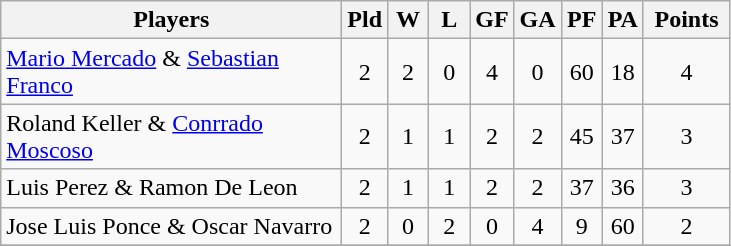<table class=wikitable style="text-align:center">
<tr>
<th width=220>Players</th>
<th width=20>Pld</th>
<th width=20>W</th>
<th width=20>L</th>
<th width=20>GF</th>
<th width=20>GA</th>
<th width=20>PF</th>
<th width=20>PA</th>
<th width=50>Points</th>
</tr>
<tr>
<td align=left> <a href='#'>Mario Mercado</a> & <a href='#'>Sebastian Franco</a></td>
<td>2</td>
<td>2</td>
<td>0</td>
<td>4</td>
<td>0</td>
<td>60</td>
<td>18</td>
<td>4</td>
</tr>
<tr>
<td align=left> Roland Keller & <a href='#'>Conrrado Moscoso</a></td>
<td>2</td>
<td>1</td>
<td>1</td>
<td>2</td>
<td>2</td>
<td>45</td>
<td>37</td>
<td>3</td>
</tr>
<tr>
<td align=left> Luis Perez & Ramon De Leon</td>
<td>2</td>
<td>1</td>
<td>1</td>
<td>2</td>
<td>2</td>
<td>37</td>
<td>36</td>
<td>3</td>
</tr>
<tr>
<td align=left> Jose Luis Ponce & Oscar Navarro</td>
<td>2</td>
<td>0</td>
<td>2</td>
<td>0</td>
<td>4</td>
<td>9</td>
<td>60</td>
<td>2</td>
</tr>
<tr>
</tr>
</table>
